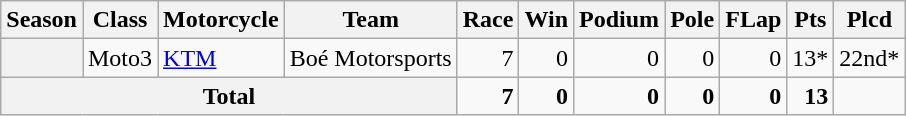<table class="wikitable" style="text-align:right;">
<tr>
<th>Season</th>
<th>Class</th>
<th>Motorcycle</th>
<th>Team</th>
<th>Race</th>
<th>Win</th>
<th>Podium</th>
<th>Pole</th>
<th>FLap</th>
<th>Pts</th>
<th>Plcd</th>
</tr>
<tr>
<th></th>
<td>Moto3</td>
<td style="text-align:left;"><a href='#'>KTM</a></td>
<td style="text-align:left;">Boé Motorsports</td>
<td>7</td>
<td>0</td>
<td>0</td>
<td>0</td>
<td>0</td>
<td>13*</td>
<td>22nd*</td>
</tr>
<tr>
<th colspan="4">Total</th>
<td><strong>7</strong></td>
<td><strong>0</strong></td>
<td><strong>0</strong></td>
<td><strong>0</strong></td>
<td><strong>0</strong></td>
<td><strong>13</strong></td>
<td></td>
</tr>
</table>
